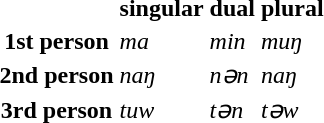<table>
<tr>
<th></th>
<th>singular</th>
<th>dual</th>
<th>plural</th>
</tr>
<tr>
<th>1st person</th>
<td><em>ma</em></td>
<td><em>min</em></td>
<td><em>muŋ</em></td>
</tr>
<tr>
<th>2nd person</th>
<td><em>naŋ</em></td>
<td><em>nən</em></td>
<td><em>naŋ</em></td>
</tr>
<tr>
<th>3rd person</th>
<td><em>tuw</em></td>
<td><em>tən</em></td>
<td><em>təw</em></td>
</tr>
</table>
